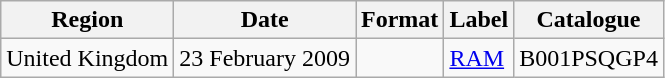<table class=wikitable>
<tr>
<th>Region</th>
<th>Date</th>
<th>Format</th>
<th>Label</th>
<th>Catalogue</th>
</tr>
<tr>
<td>United Kingdom</td>
<td>23 February 2009</td>
<td></td>
<td><a href='#'>RAM</a></td>
<td>B001PSQGP4</td>
</tr>
</table>
